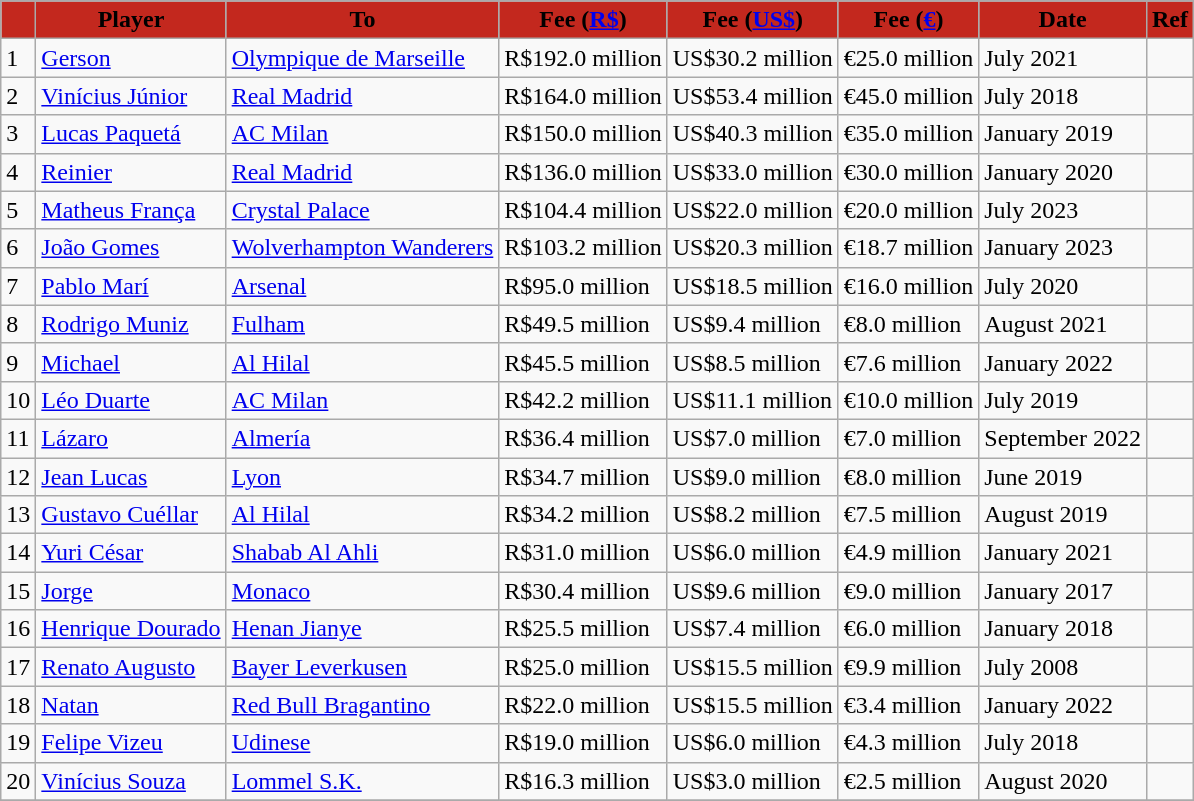<table class="wikitable">
<tr>
</tr>
<tr style="background:#C3281E; text-align:center;">
<td></td>
<td><span><strong>Player</strong></span></td>
<td><span><strong>To</strong></span></td>
<td><span><strong>Fee (<a href='#'>R$</a>)</strong></span></td>
<td><span><strong>Fee (<a href='#'>US$</a>)</strong></span></td>
<td><span><strong>Fee (<a href='#'>€</a>)</strong></span></td>
<td><span><strong>Date</strong></span></td>
<td><span><strong>Ref</strong></span></td>
</tr>
<tr>
<td>1</td>
<td> <a href='#'>Gerson</a></td>
<td> <a href='#'>Olympique de Marseille</a></td>
<td>R$192.0 million</td>
<td>US$30.2 million</td>
<td>€25.0 million</td>
<td>July 2021</td>
<td></td>
</tr>
<tr>
<td>2</td>
<td> <a href='#'>Vinícius Júnior</a></td>
<td> <a href='#'>Real Madrid</a></td>
<td>R$164.0 million</td>
<td>US$53.4 million</td>
<td>€45.0 million</td>
<td>July 2018</td>
<td></td>
</tr>
<tr>
<td>3</td>
<td> <a href='#'>Lucas Paquetá</a></td>
<td> <a href='#'>AC Milan</a></td>
<td>R$150.0 million</td>
<td>US$40.3 million</td>
<td>€35.0 million</td>
<td>January 2019</td>
<td></td>
</tr>
<tr>
<td>4</td>
<td> <a href='#'>Reinier</a></td>
<td> <a href='#'>Real Madrid</a></td>
<td>R$136.0 million</td>
<td>US$33.0 million</td>
<td>€30.0 million</td>
<td>January 2020</td>
<td></td>
</tr>
<tr>
<td>5</td>
<td> <a href='#'>Matheus França</a></td>
<td> <a href='#'>Crystal Palace</a></td>
<td>R$104.4 million</td>
<td>US$22.0 million</td>
<td>€20.0 million</td>
<td>July 2023</td>
<td></td>
</tr>
<tr>
<td>6</td>
<td> <a href='#'>João Gomes</a></td>
<td> <a href='#'>Wolverhampton Wanderers</a></td>
<td>R$103.2 million</td>
<td>US$20.3 million</td>
<td>€18.7 million</td>
<td>January 2023</td>
<td></td>
</tr>
<tr>
<td>7</td>
<td> <a href='#'>Pablo Marí</a></td>
<td> <a href='#'>Arsenal</a></td>
<td>R$95.0 million</td>
<td>US$18.5 million</td>
<td>€16.0 million</td>
<td>July 2020</td>
<td></td>
</tr>
<tr>
<td>8</td>
<td> <a href='#'>Rodrigo Muniz</a></td>
<td> <a href='#'>Fulham</a></td>
<td>R$49.5 million</td>
<td>US$9.4 million</td>
<td>€8.0 million</td>
<td>August 2021</td>
<td></td>
</tr>
<tr>
<td>9</td>
<td> <a href='#'>Michael</a></td>
<td> <a href='#'>Al Hilal</a></td>
<td>R$45.5 million</td>
<td>US$8.5 million</td>
<td>€7.6 million</td>
<td>January 2022</td>
<td></td>
</tr>
<tr>
<td>10</td>
<td> <a href='#'>Léo Duarte</a></td>
<td> <a href='#'>AC Milan</a></td>
<td>R$42.2 million</td>
<td>US$11.1 million</td>
<td>€10.0 million</td>
<td>July 2019</td>
<td></td>
</tr>
<tr>
<td>11</td>
<td> <a href='#'>Lázaro</a></td>
<td> <a href='#'>Almería</a></td>
<td>R$36.4 million</td>
<td>US$7.0 million</td>
<td>€7.0 million</td>
<td>September 2022</td>
<td></td>
</tr>
<tr>
<td>12</td>
<td> <a href='#'>Jean Lucas</a></td>
<td> <a href='#'>Lyon</a></td>
<td>R$34.7 million</td>
<td>US$9.0 million</td>
<td>€8.0 million</td>
<td>June 2019</td>
<td></td>
</tr>
<tr>
<td>13</td>
<td> <a href='#'>Gustavo Cuéllar</a></td>
<td> <a href='#'>Al Hilal</a></td>
<td>R$34.2 million</td>
<td>US$8.2 million</td>
<td>€7.5 million</td>
<td>August 2019</td>
<td></td>
</tr>
<tr>
<td>14</td>
<td> <a href='#'>Yuri César</a></td>
<td> <a href='#'>Shabab Al Ahli</a></td>
<td>R$31.0 million</td>
<td>US$6.0 million</td>
<td>€4.9 million</td>
<td>January 2021</td>
<td></td>
</tr>
<tr>
<td>15</td>
<td> <a href='#'>Jorge</a></td>
<td> <a href='#'>Monaco</a></td>
<td>R$30.4 million</td>
<td>US$9.6 million</td>
<td>€9.0 million</td>
<td>January 2017</td>
<td></td>
</tr>
<tr>
<td>16</td>
<td> <a href='#'>Henrique Dourado</a></td>
<td> <a href='#'>Henan Jianye</a></td>
<td>R$25.5 million</td>
<td>US$7.4 million</td>
<td>€6.0 million</td>
<td>January 2018</td>
<td></td>
</tr>
<tr>
<td>17</td>
<td> <a href='#'>Renato Augusto</a></td>
<td> <a href='#'>Bayer Leverkusen</a></td>
<td>R$25.0 million</td>
<td>US$15.5 million</td>
<td>€9.9 million</td>
<td>July 2008</td>
<td></td>
</tr>
<tr>
<td>18</td>
<td> <a href='#'>Natan</a></td>
<td> <a href='#'>Red Bull Bragantino</a></td>
<td>R$22.0 million</td>
<td>US$15.5 million</td>
<td>€3.4 million</td>
<td>January 2022</td>
<td></td>
</tr>
<tr>
<td>19</td>
<td> <a href='#'>Felipe Vizeu</a></td>
<td> <a href='#'>Udinese</a></td>
<td>R$19.0 million</td>
<td>US$6.0 million</td>
<td>€4.3 million</td>
<td>July 2018</td>
<td></td>
</tr>
<tr>
<td>20</td>
<td> <a href='#'>Vinícius Souza</a></td>
<td> <a href='#'>Lommel S.K.</a></td>
<td>R$16.3 million</td>
<td>US$3.0 million</td>
<td>€2.5 million</td>
<td>August 2020</td>
<td></td>
</tr>
<tr>
</tr>
</table>
